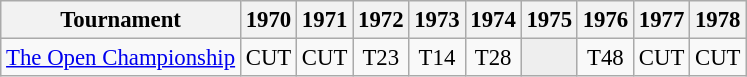<table class="wikitable" style="font-size:95%;text-align:center;">
<tr>
<th>Tournament</th>
<th>1970</th>
<th>1971</th>
<th>1972</th>
<th>1973</th>
<th>1974</th>
<th>1975</th>
<th>1976</th>
<th>1977</th>
<th>1978</th>
</tr>
<tr>
<td><a href='#'>The Open Championship</a></td>
<td>CUT</td>
<td>CUT</td>
<td>T23</td>
<td>T14</td>
<td>T28</td>
<td style="background:#eeeeee;"></td>
<td>T48</td>
<td>CUT</td>
<td>CUT</td>
</tr>
</table>
